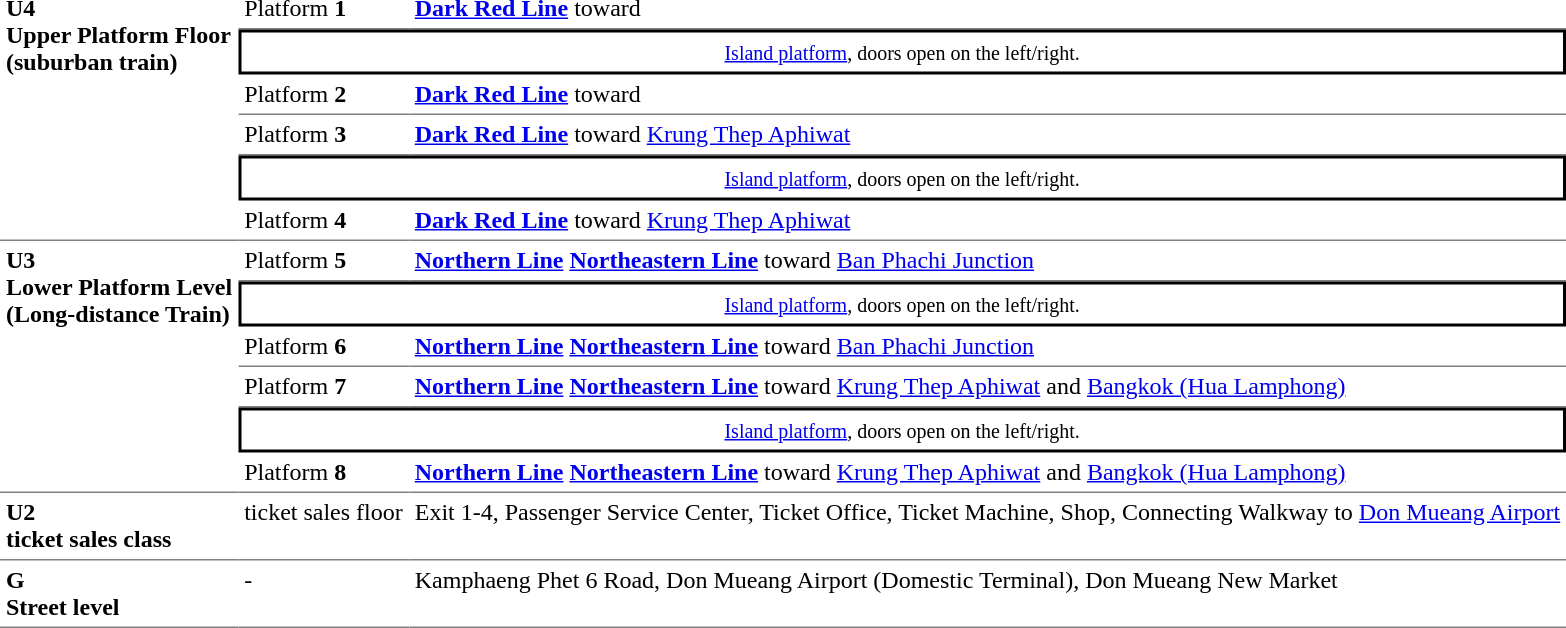<table table border=0 cellspacing=0 cellpadding=4>
<tr>
<td style = "border-bottom:solid 1px gray;" rowspan=7 valign=top><strong>U4<br>Upper Platform Floor<br>(suburban train)</strong></td>
</tr>
<tr>
<td style = "border-bottom:solid 1px gray;">Platform <span><strong>1</strong></span></td>
<td style = "border-bottom:solid 1px gray;"><strong><a href='#'><span><span>Dark Red Line</span></span></a></strong> toward </td>
</tr>
<tr>
<td style = "border-top:solid 2px black;border-right:solid 2px black;border-left:solid 2px black;border-bottom:solid 2px black;text-align:center;" colspan=2><small><a href='#'>Island platform</a>, doors open on the left/right.</small></td>
</tr>
<tr>
<td style = "border-bottom:solid 1px gray;">Platform <span><strong>2</strong></span></td>
<td style = "border-bottom:solid 1px gray;"><strong><a href='#'><span><span>Dark Red Line</span></span></a></strong> toward </td>
</tr>
<tr>
<td style = "border-bottom:solid 1px gray;">Platform <span><strong>3</strong></span></td>
<td style = "border-bottom:solid 1px gray;"><strong><a href='#'><span><span>Dark Red Line</span></span></a></strong> toward <a href='#'>Krung Thep Aphiwat</a></td>
</tr>
<tr>
<td style = "border-top:solid 2px black;border-right:solid 2px black;border-left:solid 2px black;border-bottom:solid 2px black;text-align:center;" colspan=2><small><a href='#'>Island platform</a>, doors open on the left/right.</small></td>
</tr>
<tr>
<td style = "border-bottom:solid 1px gray;">Platform <span><strong>4</strong></span></td>
<td style = "border-bottom:solid 1px gray;"><strong><a href='#'><span><span>Dark Red Line</span></span></a></strong> toward <a href='#'>Krung Thep Aphiwat</a></td>
</tr>
<tr>
<td style = "border-bottom:solid 1px gray;" rowspan=7 valign=top><strong>U3<br>Lower Platform Level<br>(Long-distance Train)</strong></td>
</tr>
<tr>
<td style = "border-bottom:solid 1px gray;">Platform <strong>5</strong></td>
<td style = "border-bottom:solid 1px gray;"><strong><a href='#'><span><span>Northern Line</span></span></a></strong> <strong><a href='#'><span><span>Northeastern Line</span></span></a></strong>  toward <a href='#'>Ban Phachi Junction</a></td>
</tr>
<tr>
<td style = "border-top:solid 2px black;border-right:solid 2px black;border-left:solid 2px black;border-bottom:solid 2px black;text-align:center;" colspan=2><small><a href='#'>Island platform</a>, doors open on the left/right.</small></td>
</tr>
<tr>
<td style = "border-bottom:solid 1px gray;">Platform <strong>6</strong></td>
<td style = "border-bottom:solid 1px gray;"><strong><a href='#'><span><span>Northern Line</span></span></a></strong> <strong><a href='#'><span><span>Northeastern Line</span></span></a></strong>  toward <a href='#'>Ban Phachi Junction</a></td>
</tr>
<tr>
<td style = "border-bottom:solid 1px gray;">Platform <strong>7</strong></td>
<td style = "border-bottom:solid 1px gray;"><strong><a href='#'><span><span>Northern Line</span></span></a></strong> <strong><a href='#'><span><span>Northeastern Line</span></span></a></strong> toward <a href='#'>Krung Thep Aphiwat</a> and <a href='#'>Bangkok (Hua Lamphong)</a></td>
</tr>
<tr>
<td style = "border-top:solid 2px black;border-right:solid 2px black;border-left:solid 2px black;border-bottom:solid 2px black;text-align:center;" colspan=2><small><a href='#'>Island platform</a>, doors open on the left/right.</small></td>
</tr>
<tr>
<td style = "border-bottom:solid 1px gray;">Platform <strong>8</strong></td>
<td style = "border-bottom:solid 1px gray;"><strong><a href='#'><span><span>Northern Line</span></span></a></strong> <strong><a href='#'><span><span>Northeastern Line</span></span></a></strong> toward <a href='#'>Krung Thep Aphiwat</a> and <a href='#'>Bangkok (Hua Lamphong)</a></td>
</tr>
<tr>
<td style="border-bottom:solid 1px gray;" rowspan=1 valign=top><strong>U2<br>ticket sales class<br></strong></td>
<td style="border-bottom:solid 1px gray;" valign=top>ticket sales floor</td>
<td style="border-bottom:solid 1px gray;" valign=top>Exit 1-4, Passenger Service Center, Ticket Office, Ticket Machine, Shop, Connecting Walkway to <a href='#'>Don Mueang Airport</a></td>
</tr>
<tr>
<td style = "border-bottom:solid 1px gray;" rowspan=1 valign=top><strong>G<br>Street level<br></strong></td>
<td style = "border-bottom:solid 1px gray;" valign=top>-</td>
<td style = "border-bottom:solid 1px gray;" valign=top>Kamphaeng Phet 6 Road, Don Mueang Airport (Domestic Terminal), Don Mueang New Market</td>
</tr>
</table>
